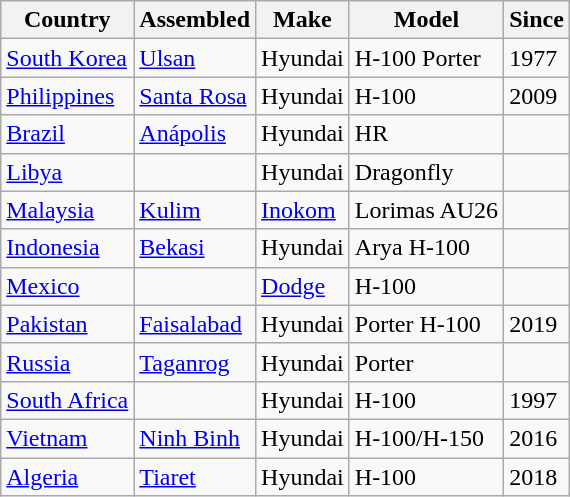<table class="wikitable sortable">
<tr>
<th>Country</th>
<th>Assembled</th>
<th>Make</th>
<th>Model</th>
<th>Since</th>
</tr>
<tr>
<td><a href='#'>South Korea</a></td>
<td><a href='#'>Ulsan</a></td>
<td>Hyundai</td>
<td>H-100 Porter</td>
<td>1977</td>
</tr>
<tr>
<td><a href='#'>Philippines</a></td>
<td><a href='#'>Santa Rosa</a></td>
<td>Hyundai</td>
<td>H-100</td>
<td>2009</td>
</tr>
<tr>
<td><a href='#'>Brazil</a></td>
<td><a href='#'>Anápolis</a></td>
<td>Hyundai</td>
<td>HR</td>
<td></td>
</tr>
<tr>
<td><a href='#'>Libya</a></td>
<td></td>
<td>Hyundai</td>
<td>Dragonfly</td>
<td></td>
</tr>
<tr>
<td><a href='#'>Malaysia</a></td>
<td><a href='#'>Kulim</a></td>
<td><a href='#'>Inokom</a></td>
<td>Lorimas AU26</td>
<td></td>
</tr>
<tr>
<td><a href='#'>Indonesia</a></td>
<td><a href='#'>Bekasi</a></td>
<td>Hyundai</td>
<td>Arya H-100</td>
<td></td>
</tr>
<tr>
<td><a href='#'>Mexico</a></td>
<td></td>
<td><a href='#'>Dodge</a></td>
<td>H-100</td>
<td></td>
</tr>
<tr>
<td><a href='#'>Pakistan</a></td>
<td><a href='#'>Faisalabad</a></td>
<td>Hyundai</td>
<td>Porter H-100</td>
<td>2019</td>
</tr>
<tr>
<td><a href='#'>Russia</a></td>
<td><a href='#'>Taganrog</a></td>
<td>Hyundai</td>
<td>Porter</td>
<td></td>
</tr>
<tr>
<td><a href='#'>South Africa</a></td>
<td></td>
<td>Hyundai</td>
<td>H-100</td>
<td>1997</td>
</tr>
<tr>
<td><a href='#'>Vietnam</a></td>
<td><a href='#'>Ninh Binh</a></td>
<td>Hyundai</td>
<td>H-100/H-150</td>
<td>2016</td>
</tr>
<tr>
<td><a href='#'>Algeria</a></td>
<td><a href='#'>Tiaret</a></td>
<td>Hyundai</td>
<td>H-100</td>
<td>2018</td>
</tr>
</table>
